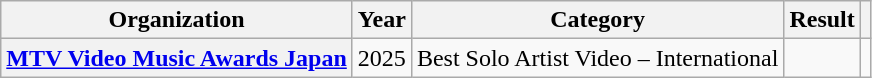<table class="wikitable sortable plainrowheaders" style="border:none; margin:0;">
<tr>
<th scope="col">Organization</th>
<th scope="col">Year</th>
<th scope="col">Category</th>
<th scope="col">Result</th>
<th scope="col" class="unsortable"></th>
</tr>
<tr>
<th scope="row"><a href='#'>MTV Video Music Awards Japan</a></th>
<td>2025</td>
<td>Best Solo Artist Video – International</td>
<td></td>
<td style="text-align:center"></td>
</tr>
<tr>
</tr>
</table>
